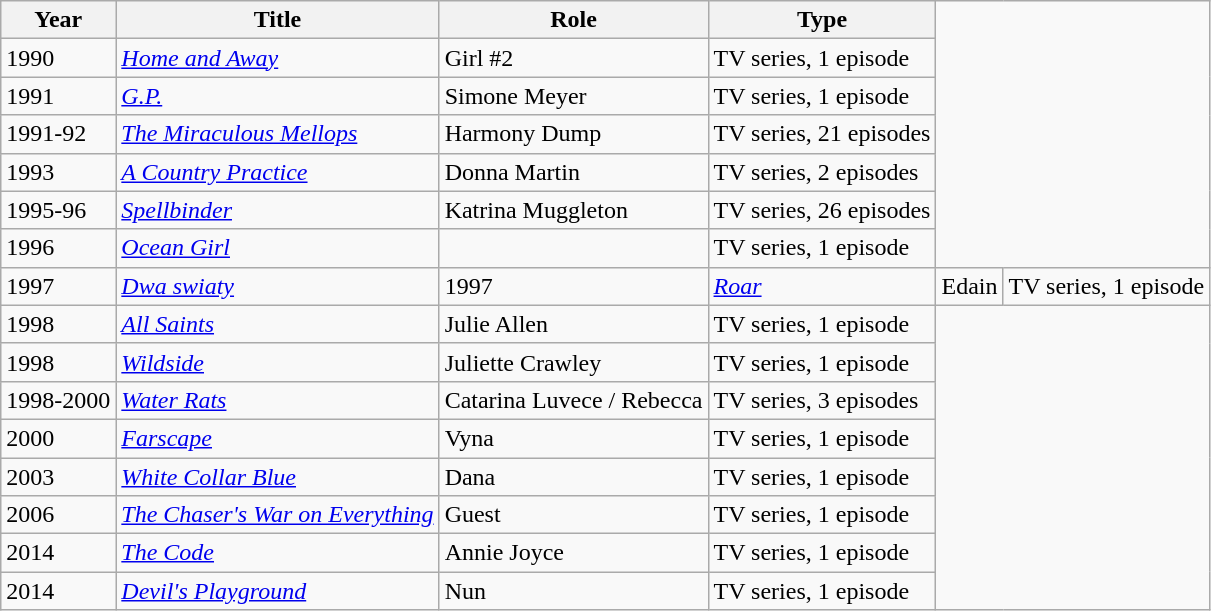<table class="wikitable">
<tr>
<th>Year</th>
<th>Title</th>
<th>Role</th>
<th>Type</th>
</tr>
<tr>
<td>1990</td>
<td><em><a href='#'>Home and Away</a></em></td>
<td>Girl #2</td>
<td>TV series, 1 episode</td>
</tr>
<tr>
<td>1991</td>
<td><em><a href='#'>G.P.</a></em></td>
<td>Simone Meyer</td>
<td>TV series, 1 episode</td>
</tr>
<tr>
<td>1991-92</td>
<td><em><a href='#'>The Miraculous Mellops</a></em></td>
<td>Harmony Dump</td>
<td>TV series, 21 episodes</td>
</tr>
<tr>
<td>1993</td>
<td><em><a href='#'>A Country Practice</a></em></td>
<td>Donna Martin</td>
<td>TV series, 2 episodes</td>
</tr>
<tr>
<td>1995-96</td>
<td><em><a href='#'>Spellbinder</a></em></td>
<td>Katrina Muggleton</td>
<td>TV series, 26 episodes</td>
</tr>
<tr>
<td>1996</td>
<td><em><a href='#'>Ocean Girl</a></em></td>
<td></td>
<td>TV series, 1 episode</td>
</tr>
<tr>
<td>1997</td>
<td><em><a href='#'>Dwa swiaty</a></em></td>
<td>1997</td>
<td><em><a href='#'>Roar</a></em></td>
<td>Edain</td>
<td>TV series, 1 episode</td>
</tr>
<tr>
<td>1998</td>
<td><em><a href='#'>All Saints</a></em></td>
<td>Julie Allen</td>
<td>TV series, 1 episode</td>
</tr>
<tr>
<td>1998</td>
<td><em><a href='#'>Wildside</a></em></td>
<td>Juliette Crawley</td>
<td>TV series, 1 episode</td>
</tr>
<tr>
<td>1998-2000</td>
<td><em><a href='#'>Water Rats</a></em></td>
<td>Catarina Luvece / Rebecca</td>
<td>TV series, 3 episodes</td>
</tr>
<tr>
<td>2000</td>
<td><em><a href='#'>Farscape</a></em></td>
<td>Vyna</td>
<td>TV series, 1 episode</td>
</tr>
<tr>
<td>2003</td>
<td><em><a href='#'>White Collar Blue</a></em></td>
<td>Dana</td>
<td>TV series, 1 episode</td>
</tr>
<tr>
<td>2006</td>
<td><em><a href='#'>The Chaser's War on Everything</a></em></td>
<td>Guest</td>
<td>TV series, 1 episode</td>
</tr>
<tr>
<td>2014</td>
<td><em><a href='#'>The Code</a></em></td>
<td>Annie Joyce</td>
<td>TV series, 1 episode</td>
</tr>
<tr>
<td>2014</td>
<td><em><a href='#'>Devil's Playground</a></em></td>
<td>Nun</td>
<td>TV series, 1 episode</td>
</tr>
</table>
